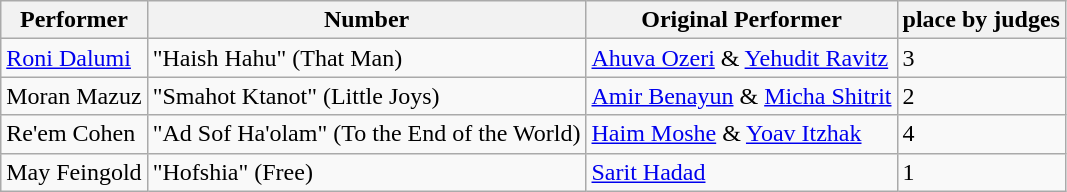<table class="wikitable">
<tr>
<th>Performer</th>
<th>Number</th>
<th>Original Performer</th>
<th>place by judges</th>
</tr>
<tr>
<td><a href='#'>Roni Dalumi</a></td>
<td>"Haish Hahu" (That Man)</td>
<td><a href='#'>Ahuva Ozeri</a> & <a href='#'>Yehudit Ravitz</a></td>
<td>3</td>
</tr>
<tr>
<td>Moran Mazuz</td>
<td>"Smahot Ktanot" (Little Joys)</td>
<td><a href='#'>Amir Benayun</a> & <a href='#'>Micha Shitrit</a></td>
<td>2</td>
</tr>
<tr>
<td>Re'em Cohen</td>
<td>"Ad Sof Ha'olam" (To the End of the World)</td>
<td><a href='#'>Haim Moshe</a> & <a href='#'>Yoav Itzhak</a></td>
<td>4</td>
</tr>
<tr>
<td>May Feingold</td>
<td>"Hofshia" (Free)</td>
<td><a href='#'>Sarit Hadad</a></td>
<td>1</td>
</tr>
</table>
